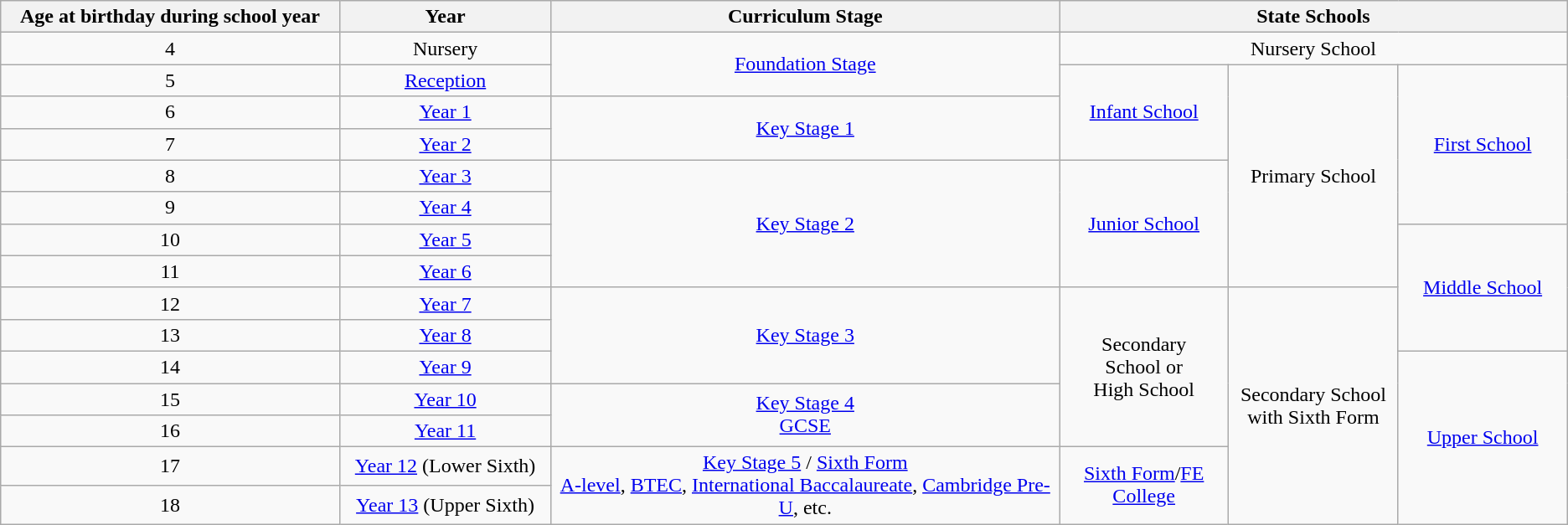<table class="wikitable" style="text-align:center">
<tr>
<th width="16%">Age at birthday during school year</th>
<th width="10%">Year</th>
<th width="24%">Curriculum Stage</th>
<th width="24%" colspan="3">State Schools</th>
</tr>
<tr>
<td>4</td>
<td>Nursery</td>
<td rowspan="2"><a href='#'>Foundation Stage</a></td>
<td colspan="3">Nursery School</td>
</tr>
<tr>
<td>5</td>
<td><a href='#'>Reception</a></td>
<td width="8%" rowspan="3"><a href='#'>Infant School</a></td>
<td width="8%" rowspan="7">Primary School</td>
<td width="8%" rowspan="5"><a href='#'>First School</a></td>
</tr>
<tr>
<td>6</td>
<td><a href='#'>Year 1</a></td>
<td rowspan="2"><a href='#'>Key Stage 1</a></td>
</tr>
<tr>
<td>7</td>
<td><a href='#'>Year 2</a></td>
</tr>
<tr>
<td>8</td>
<td><a href='#'>Year 3</a></td>
<td rowspan="4"><a href='#'>Key Stage 2</a></td>
<td rowspan="4"><a href='#'>Junior School</a></td>
</tr>
<tr>
<td>9</td>
<td><a href='#'>Year 4</a></td>
</tr>
<tr>
<td>10</td>
<td><a href='#'>Year 5</a></td>
<td rowspan="4"><a href='#'>Middle School</a></td>
</tr>
<tr>
<td>11</td>
<td><a href='#'>Year 6</a></td>
</tr>
<tr>
<td>12</td>
<td><a href='#'>Year 7</a></td>
<td rowspan="3"><a href='#'>Key Stage 3</a></td>
<td rowspan="5">Secondary School or<br>High School</td>
<td rowspan="7">Secondary School<br>with Sixth Form</td>
</tr>
<tr>
<td>13</td>
<td><a href='#'>Year 8</a></td>
</tr>
<tr>
<td>14</td>
<td><a href='#'>Year 9</a></td>
<td rowspan="5"><a href='#'>Upper School</a></td>
</tr>
<tr>
<td>15</td>
<td><a href='#'>Year 10</a></td>
<td rowspan="2"><a href='#'>Key Stage 4</a><br><a href='#'>GCSE</a></td>
</tr>
<tr>
<td>16</td>
<td><a href='#'>Year 11</a></td>
</tr>
<tr>
<td>17</td>
<td><a href='#'>Year 12</a> (Lower Sixth)</td>
<td rowspan="2"><a href='#'>Key Stage 5</a> / <a href='#'>Sixth Form</a><br><a href='#'>A-level</a>, <a href='#'>BTEC</a>, <a href='#'>International Baccalaureate</a>, <a href='#'>Cambridge Pre-U</a>, etc.</td>
<td rowspan="2"><a href='#'>Sixth Form</a>/<a href='#'>FE College</a></td>
</tr>
<tr>
<td>18</td>
<td><a href='#'>Year 13</a> (Upper Sixth)</td>
</tr>
</table>
